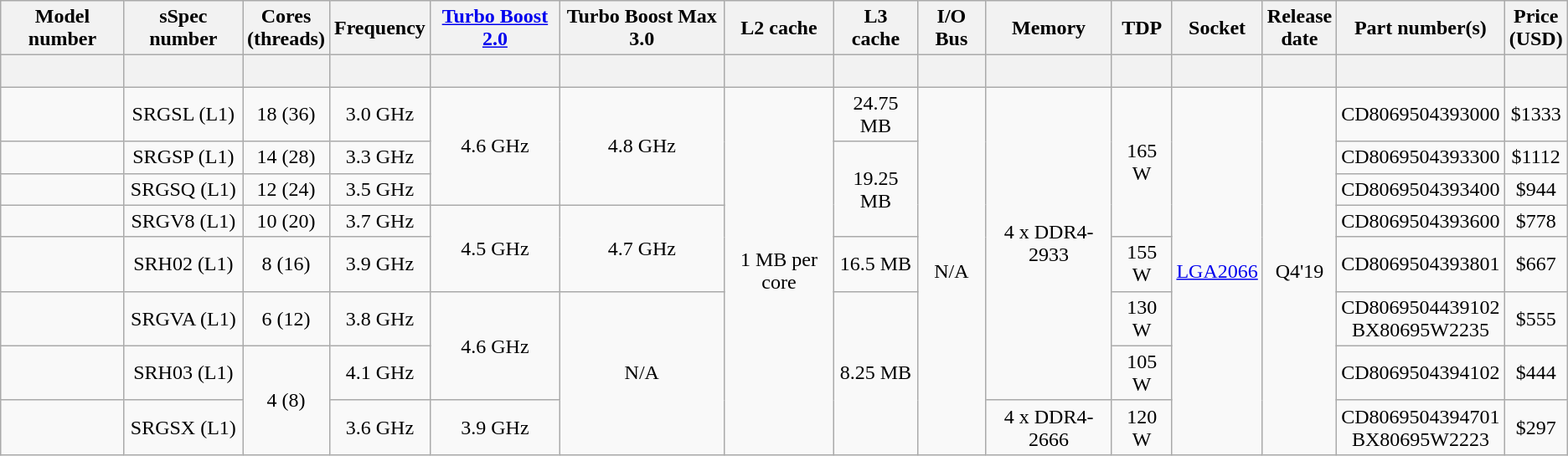<table class="wikitable sortable hover-highlight" style="text-align: center;">
<tr>
<th>Model number</th>
<th>sSpec number</th>
<th>Cores<br>(threads)</th>
<th>Frequency</th>
<th><a href='#'>Turbo Boost 2.0</a></th>
<th>Turbo Boost Max 3.0</th>
<th>L2 cache</th>
<th>L3 cache</th>
<th>I/O Bus</th>
<th>Memory</th>
<th>TDP</th>
<th>Socket</th>
<th>Release<br>date</th>
<th>Part number(s)</th>
<th>Price<br>(USD)</th>
</tr>
<tr>
<th style="background-position:center"><br></th>
<th style="background-position:center"></th>
<th style="background-position:center"></th>
<th style="background-position:center"></th>
<th style="background-position:center"></th>
<th style="background-position:center"></th>
<th style="background-position:center"></th>
<th style="background-position:center"></th>
<th style="background-position:center"></th>
<th style="background-position:center"></th>
<th style="background-position:center"></th>
<th style="background-position:center"></th>
<th style="background-position:center"></th>
<th style="background-position:center"></th>
<th style="background-position:center"></th>
</tr>
<tr>
<td></td>
<td>SRGSL (L1)</td>
<td>18 (36)</td>
<td>3.0 GHz</td>
<td rowspan="3">4.6 GHz</td>
<td rowspan="3">4.8 GHz</td>
<td rowspan="8">1 MB per core</td>
<td>24.75 MB</td>
<td rowspan="8">N/A</td>
<td rowspan="7">4 x DDR4-2933</td>
<td rowspan="4">165 W</td>
<td rowspan="8"><a href='#'>LGA2066</a></td>
<td rowspan="8">Q4'19</td>
<td>CD8069504393000</td>
<td>$1333</td>
</tr>
<tr>
<td></td>
<td>SRGSP (L1)</td>
<td>14 (28)</td>
<td>3.3 GHz</td>
<td rowspan="3">19.25 MB</td>
<td>CD8069504393300</td>
<td>$1112</td>
</tr>
<tr>
<td></td>
<td>SRGSQ (L1)</td>
<td>12 (24)</td>
<td>3.5 GHz</td>
<td>CD8069504393400</td>
<td>$944</td>
</tr>
<tr>
<td></td>
<td>SRGV8 (L1)</td>
<td>10 (20)</td>
<td>3.7 GHz</td>
<td rowspan="2">4.5 GHz</td>
<td rowspan="2">4.7 GHz</td>
<td>CD8069504393600</td>
<td>$778</td>
</tr>
<tr>
<td></td>
<td>SRH02 (L1)</td>
<td>8 (16)</td>
<td>3.9 GHz</td>
<td>16.5 MB</td>
<td>155 W</td>
<td>CD8069504393801</td>
<td>$667</td>
</tr>
<tr>
<td></td>
<td>SRGVA (L1)</td>
<td>6 (12)</td>
<td>3.8 GHz</td>
<td rowspan="2">4.6 GHz</td>
<td rowspan="3">N/A</td>
<td rowspan="3">8.25 MB</td>
<td>130 W</td>
<td>CD8069504439102<br>BX80695W2235</td>
<td>$555</td>
</tr>
<tr>
<td></td>
<td>SRH03 (L1)</td>
<td rowspan="2">4 (8)</td>
<td>4.1 GHz</td>
<td>105 W</td>
<td>CD8069504394102</td>
<td>$444</td>
</tr>
<tr>
<td></td>
<td>SRGSX (L1)</td>
<td>3.6 GHz</td>
<td>3.9 GHz</td>
<td>4 x DDR4-2666</td>
<td>120 W</td>
<td>CD8069504394701<br>BX80695W2223</td>
<td>$297</td>
</tr>
</table>
